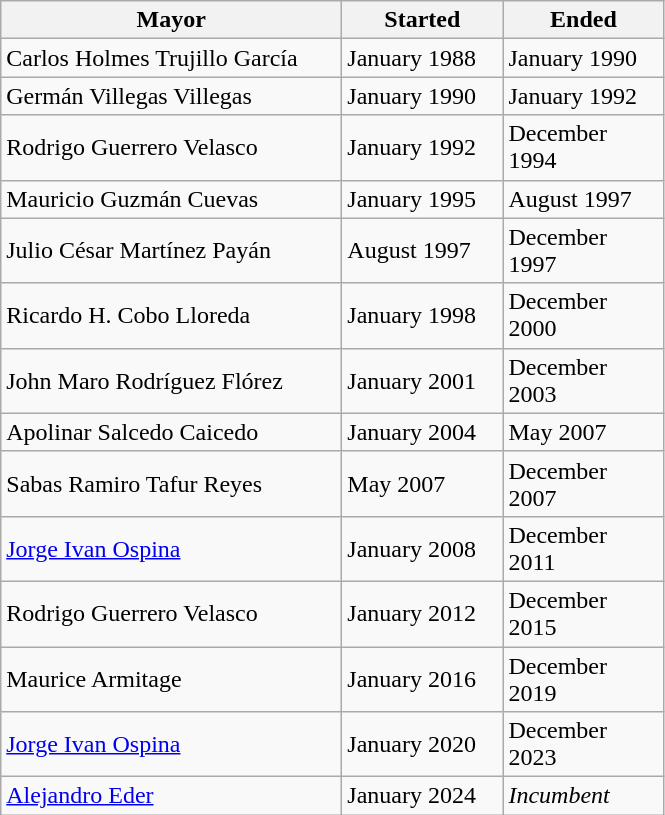<table class="wikitable">
<tr>
<th style="width:220px;">Mayor</th>
<th style="width:100px;">Started</th>
<th style="width:100px;">Ended</th>
</tr>
<tr>
<td>Carlos Holmes Trujillo García</td>
<td>January 1988</td>
<td>January 1990</td>
</tr>
<tr>
<td>Germán Villegas Villegas</td>
<td>January 1990</td>
<td>January 1992</td>
</tr>
<tr>
<td>Rodrigo Guerrero Velasco</td>
<td>January 1992</td>
<td>December 1994</td>
</tr>
<tr>
<td>Mauricio Guzmán Cuevas</td>
<td>January 1995</td>
<td>August 1997</td>
</tr>
<tr>
<td>Julio César Martínez Payán</td>
<td>August 1997</td>
<td>December 1997</td>
</tr>
<tr>
<td>Ricardo H. Cobo Lloreda</td>
<td>January 1998</td>
<td>December 2000</td>
</tr>
<tr>
<td>John Maro Rodríguez Flórez</td>
<td>January 2001</td>
<td>December 2003</td>
</tr>
<tr>
<td>Apolinar Salcedo Caicedo</td>
<td>January 2004</td>
<td>May 2007</td>
</tr>
<tr>
<td>Sabas Ramiro Tafur Reyes</td>
<td>May 2007</td>
<td>December 2007</td>
</tr>
<tr>
<td><a href='#'>Jorge Ivan Ospina</a></td>
<td>January 2008</td>
<td>December 2011</td>
</tr>
<tr>
<td>Rodrigo Guerrero Velasco</td>
<td>January 2012</td>
<td>December 2015</td>
</tr>
<tr>
<td>Maurice Armitage</td>
<td>January 2016</td>
<td>December 2019</td>
</tr>
<tr>
<td><a href='#'>Jorge Ivan Ospina</a></td>
<td>January 2020</td>
<td>December 2023</td>
</tr>
<tr>
<td><a href='#'>Alejandro Eder</a></td>
<td>January 2024</td>
<td><em>Incumbent</em></td>
</tr>
</table>
